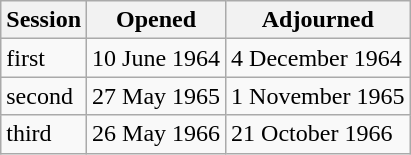<table class="wikitable">
<tr>
<th>Session</th>
<th>Opened</th>
<th>Adjourned</th>
</tr>
<tr>
<td>first</td>
<td>10 June 1964</td>
<td>4 December 1964</td>
</tr>
<tr>
<td>second</td>
<td>27 May 1965</td>
<td>1 November 1965</td>
</tr>
<tr>
<td>third</td>
<td>26 May 1966</td>
<td>21 October 1966</td>
</tr>
</table>
